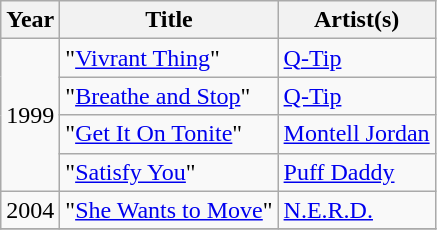<table class="wikitable sortable">
<tr>
<th>Year</th>
<th>Title</th>
<th>Artist(s)</th>
</tr>
<tr>
<td rowspan="4">1999</td>
<td>"<a href='#'>Vivrant Thing</a>"</td>
<td><a href='#'>Q-Tip</a></td>
</tr>
<tr>
<td>"<a href='#'>Breathe and Stop</a>"</td>
<td><a href='#'>Q-Tip</a></td>
</tr>
<tr>
<td>"<a href='#'>Get It On Tonite</a>"</td>
<td><a href='#'>Montell Jordan</a></td>
</tr>
<tr>
<td>"<a href='#'>Satisfy You</a>"</td>
<td><a href='#'>Puff Daddy</a></td>
</tr>
<tr>
<td>2004</td>
<td>"<a href='#'>She Wants to Move</a>"</td>
<td><a href='#'>N.E.R.D.</a></td>
</tr>
<tr>
</tr>
</table>
